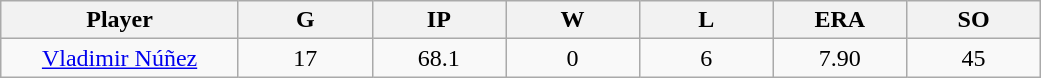<table class="wikitable sortable">
<tr>
<th bgcolor="#DDDDFF" width="16%">Player</th>
<th bgcolor="#DDDDFF" width="9%">G</th>
<th bgcolor="#DDDDFF" width="9%">IP</th>
<th bgcolor="#DDDDFF" width="9%">W</th>
<th bgcolor="#DDDDFF" width="9%">L</th>
<th bgcolor="#DDDDFF" width="9%">ERA</th>
<th bgcolor="#DDDDFF" width="9%">SO</th>
</tr>
<tr align="center">
<td><a href='#'>Vladimir Núñez</a></td>
<td>17</td>
<td>68.1</td>
<td>0</td>
<td>6</td>
<td>7.90</td>
<td>45</td>
</tr>
</table>
